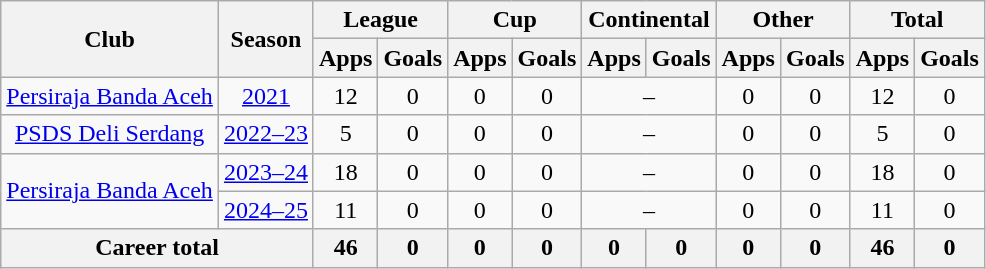<table class="wikitable" style="text-align: center">
<tr>
<th rowspan="2">Club</th>
<th rowspan="2">Season</th>
<th colspan="2">League</th>
<th colspan="2">Cup</th>
<th colspan="2">Continental</th>
<th colspan="2">Other</th>
<th colspan="2">Total</th>
</tr>
<tr>
<th>Apps</th>
<th>Goals</th>
<th>Apps</th>
<th>Goals</th>
<th>Apps</th>
<th>Goals</th>
<th>Apps</th>
<th>Goals</th>
<th>Apps</th>
<th>Goals</th>
</tr>
<tr>
<td rowspan="1"><a href='#'>Persiraja Banda Aceh</a></td>
<td><a href='#'>2021</a></td>
<td>12</td>
<td>0</td>
<td>0</td>
<td>0</td>
<td colspan="2">–</td>
<td>0</td>
<td>0</td>
<td>12</td>
<td>0</td>
</tr>
<tr>
<td><a href='#'>PSDS Deli Serdang</a></td>
<td><a href='#'>2022–23</a></td>
<td>5</td>
<td>0</td>
<td>0</td>
<td>0</td>
<td colspan="2">–</td>
<td>0</td>
<td>0</td>
<td>5</td>
<td>0</td>
</tr>
<tr>
<td rowspan="2"><a href='#'>Persiraja Banda Aceh</a></td>
<td><a href='#'>2023–24</a></td>
<td>18</td>
<td>0</td>
<td>0</td>
<td>0</td>
<td colspan="2">–</td>
<td>0</td>
<td>0</td>
<td>18</td>
<td>0</td>
</tr>
<tr>
<td><a href='#'>2024–25</a></td>
<td>11</td>
<td>0</td>
<td>0</td>
<td>0</td>
<td colspan="2">–</td>
<td>0</td>
<td>0</td>
<td>11</td>
<td>0</td>
</tr>
<tr>
<th colspan=2>Career total</th>
<th>46</th>
<th>0</th>
<th>0</th>
<th>0</th>
<th>0</th>
<th>0</th>
<th>0</th>
<th>0</th>
<th>46</th>
<th>0</th>
</tr>
</table>
